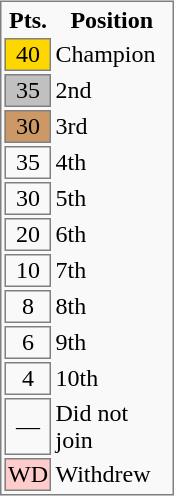<table bgcolor=#F9F9F9 style="float: right; border: 1px solid gray; margin: .46em 0 0 .2em;">
<tr>
<th width="25px">Pts.</th>
<th width="75px">Position</th>
</tr>
<tr>
<td bgcolor=gold align=center style="border: 1px solid gray;">40</td>
<td>Champion</td>
</tr>
<tr>
<td bgcolor=silver align=center style="border: 1px solid gray;">35</td>
<td>2nd</td>
</tr>
<tr>
<td bgcolor=#CC9966 align=center style="border: 1px solid gray;">30</td>
<td>3rd</td>
</tr>
<tr>
<td align=center style="border: 1px solid gray;">35</td>
<td>4th</td>
</tr>
<tr>
<td align=center style="border: 1px solid gray;">30</td>
<td>5th</td>
</tr>
<tr>
<td align=center style="border: 1px solid gray;">20</td>
<td>6th</td>
</tr>
<tr>
<td align=center style="border: 1px solid gray;">10</td>
<td>7th</td>
</tr>
<tr>
<td align=center style="border: 1px solid gray;">8</td>
<td>8th</td>
</tr>
<tr>
<td align=center style="border: 1px solid gray;">6</td>
<td>9th</td>
</tr>
<tr>
<td align=center style="border: 1px solid gray;">4</td>
<td>10th</td>
</tr>
<tr>
<td align=center style="border: 1px solid gray;">—</td>
<td>Did not join</td>
</tr>
<tr>
<td bgcolor=#FFCCCC align=center style="border: 1px solid gray;">WD</td>
<td>Withdrew</td>
</tr>
</table>
